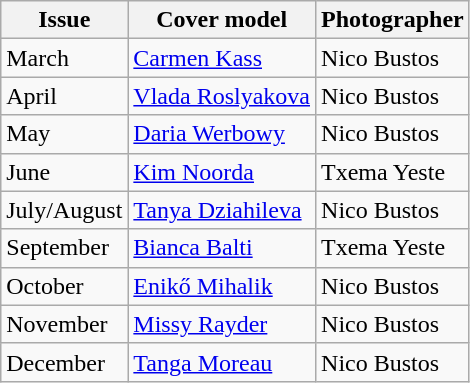<table class="sortable wikitable">
<tr>
<th>Issue</th>
<th>Cover model</th>
<th>Photographer</th>
</tr>
<tr>
<td>March</td>
<td><a href='#'>Carmen Kass</a></td>
<td>Nico Bustos</td>
</tr>
<tr>
<td>April</td>
<td><a href='#'>Vlada Roslyakova</a></td>
<td>Nico Bustos</td>
</tr>
<tr>
<td>May</td>
<td><a href='#'>Daria Werbowy</a></td>
<td>Nico Bustos</td>
</tr>
<tr>
<td>June</td>
<td><a href='#'>Kim Noorda</a></td>
<td>Txema Yeste</td>
</tr>
<tr>
<td>July/August</td>
<td><a href='#'>Tanya Dziahileva</a></td>
<td>Nico Bustos</td>
</tr>
<tr>
<td>September</td>
<td><a href='#'>Bianca Balti</a></td>
<td>Txema Yeste</td>
</tr>
<tr>
<td>October</td>
<td><a href='#'>Enikő Mihalik</a></td>
<td>Nico Bustos</td>
</tr>
<tr>
<td>November</td>
<td><a href='#'>Missy Rayder</a></td>
<td>Nico Bustos</td>
</tr>
<tr>
<td>December</td>
<td><a href='#'>Tanga Moreau</a></td>
<td>Nico Bustos</td>
</tr>
</table>
